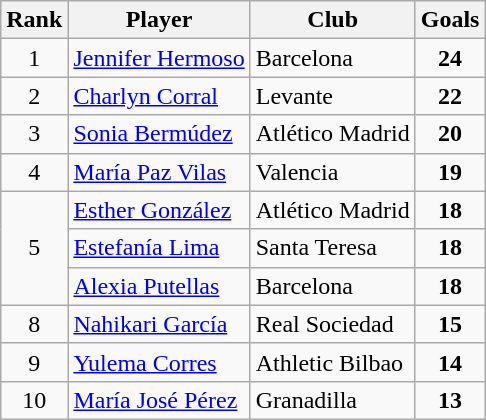<table class="wikitable" style="text-align:center">
<tr>
<th>Rank</th>
<th>Player</th>
<th>Club</th>
<th>Goals</th>
</tr>
<tr>
<td>1</td>
<td align="left"><a href='#'>Jennifer Hermoso</a></td>
<td align="left">Barcelona</td>
<td><strong>24</strong></td>
</tr>
<tr>
<td>2</td>
<td align="left"><a href='#'>Charlyn Corral</a></td>
<td align="left">Levante</td>
<td><strong>22</strong></td>
</tr>
<tr>
<td>3</td>
<td align="left"><a href='#'>Sonia Bermúdez</a></td>
<td align="left">Atlético Madrid</td>
<td><strong>20</strong></td>
</tr>
<tr>
<td>4</td>
<td align="left"><a href='#'>María Paz Vilas</a></td>
<td align="left">Valencia</td>
<td><strong>19</strong></td>
</tr>
<tr>
<td rowspan="3">5</td>
<td align="left"><a href='#'>Esther González</a></td>
<td align="left">Atlético Madrid</td>
<td><strong>18</strong></td>
</tr>
<tr>
<td align="left"><a href='#'>Estefanía Lima</a></td>
<td align="left">Santa Teresa</td>
<td><strong>18</strong></td>
</tr>
<tr>
<td align="left"><a href='#'>Alexia Putellas</a></td>
<td align="left">Barcelona</td>
<td><strong>18</strong></td>
</tr>
<tr>
<td>8</td>
<td align="left"><a href='#'>Nahikari García</a></td>
<td align="left">Real Sociedad</td>
<td><strong>15</strong></td>
</tr>
<tr>
<td>9</td>
<td align="left"><a href='#'>Yulema Corres</a></td>
<td align="left">Athletic Bilbao</td>
<td><strong>14</strong></td>
</tr>
<tr>
<td>10</td>
<td align="left"><a href='#'>María José Pérez</a></td>
<td align="left">Granadilla</td>
<td><strong>13</strong></td>
</tr>
</table>
